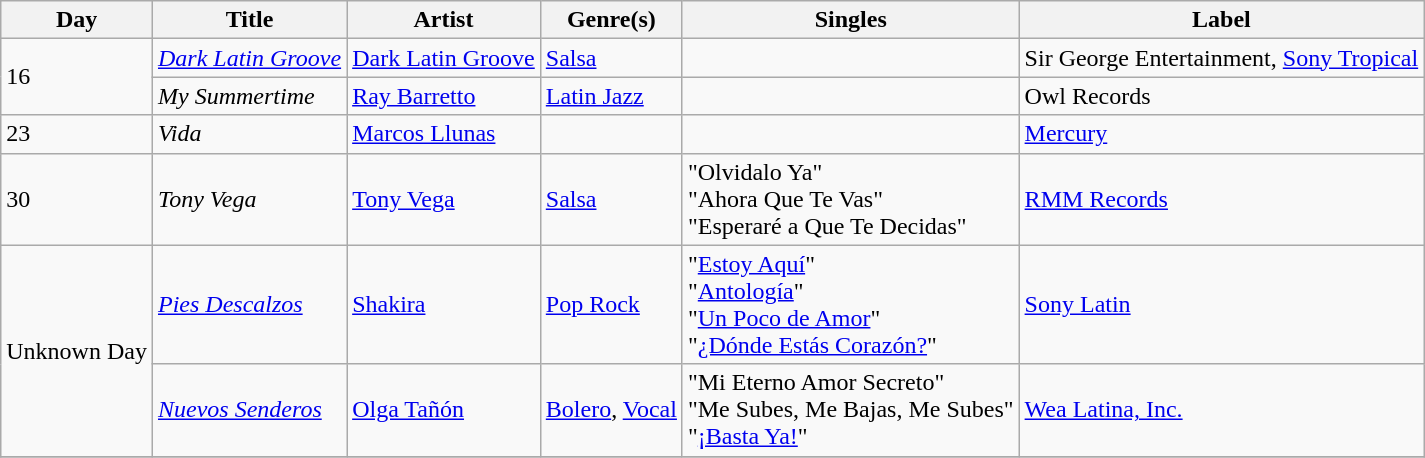<table class="wikitable sortable" style="text-align: left;">
<tr>
<th>Day</th>
<th>Title</th>
<th>Artist</th>
<th>Genre(s)</th>
<th>Singles</th>
<th>Label</th>
</tr>
<tr>
<td rowspan="2">16</td>
<td><em><a href='#'>Dark Latin Groove</a></em></td>
<td><a href='#'>Dark Latin Groove</a></td>
<td><a href='#'>Salsa</a></td>
<td></td>
<td>Sir George Entertainment, <a href='#'>Sony Tropical</a></td>
</tr>
<tr>
<td><em>My Summertime</em></td>
<td><a href='#'>Ray Barretto</a></td>
<td><a href='#'>Latin Jazz</a></td>
<td></td>
<td>Owl Records</td>
</tr>
<tr>
<td>23</td>
<td><em>Vida</em></td>
<td><a href='#'>Marcos Llunas</a></td>
<td></td>
<td></td>
<td><a href='#'>Mercury</a></td>
</tr>
<tr>
<td>30</td>
<td><em>Tony Vega</em></td>
<td><a href='#'>Tony Vega</a></td>
<td><a href='#'>Salsa</a></td>
<td>"Olvidalo Ya"<br>"Ahora Que Te Vas"<br>"Esperaré a Que Te Decidas"</td>
<td><a href='#'>RMM Records</a></td>
</tr>
<tr>
<td rowspan="2">Unknown Day</td>
<td><em><a href='#'>Pies Descalzos</a></em></td>
<td><a href='#'>Shakira</a></td>
<td><a href='#'>Pop Rock</a></td>
<td>"<a href='#'>Estoy Aquí</a>"<br>"<a href='#'>Antología</a>"<br>"<a href='#'>Un Poco de Amor</a>"<br>"<a href='#'>¿Dónde Estás Corazón?</a>"</td>
<td><a href='#'>Sony Latin</a></td>
</tr>
<tr>
<td><em><a href='#'>Nuevos Senderos</a></em></td>
<td><a href='#'>Olga Tañón</a></td>
<td><a href='#'>Bolero</a>, <a href='#'>Vocal</a></td>
<td>"Mi Eterno Amor Secreto"<br>"Me Subes, Me Bajas, Me Subes"<br>"<a href='#'>¡Basta Ya!</a>"</td>
<td><a href='#'>Wea Latina, Inc.</a></td>
</tr>
<tr>
</tr>
</table>
